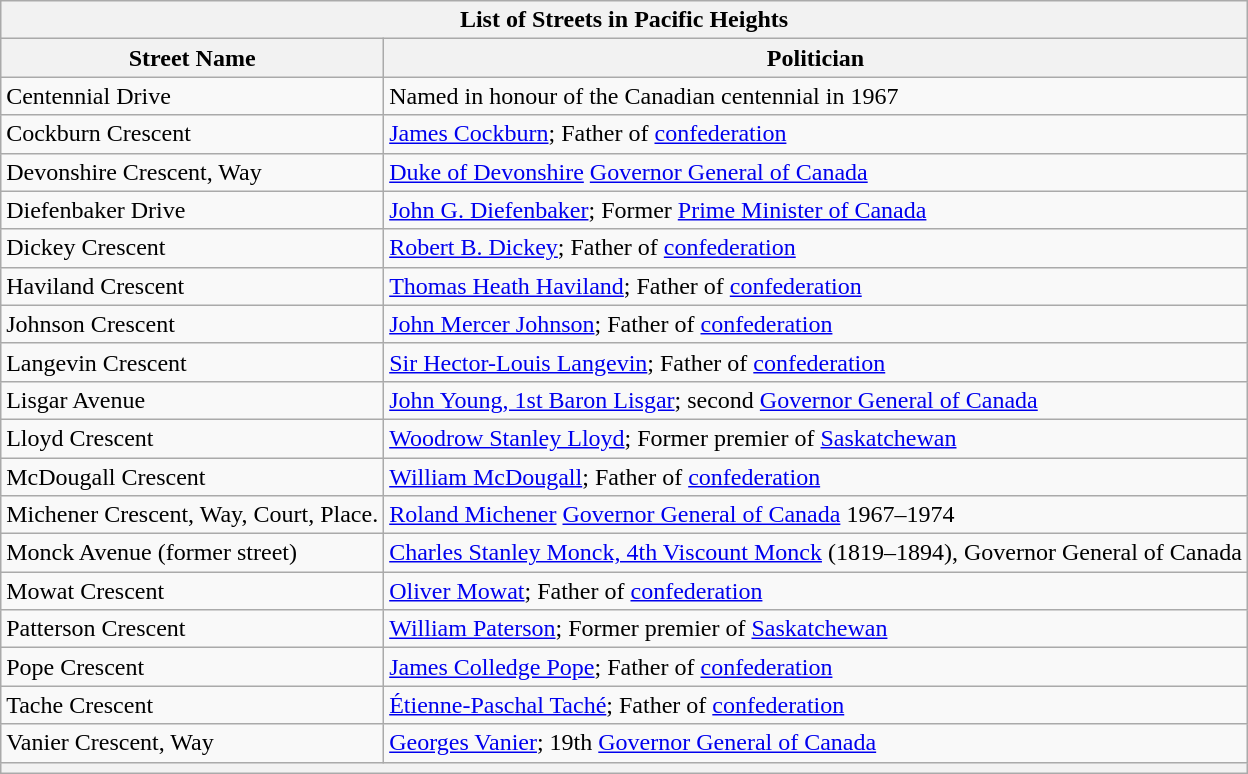<table class="wikitable" style="margin:auto">
<tr>
<th colspan=2>List of Streets in Pacific Heights</th>
</tr>
<tr>
<th>Street Name</th>
<th>Politician</th>
</tr>
<tr>
<td>Centennial Drive</td>
<td>Named in honour of the Canadian centennial in 1967</td>
</tr>
<tr>
<td>Cockburn Crescent</td>
<td><a href='#'>James Cockburn</a>; Father of <a href='#'>confederation</a></td>
</tr>
<tr>
<td>Devonshire Crescent, Way</td>
<td><a href='#'>Duke of Devonshire</a> <a href='#'>Governor General of Canada</a></td>
</tr>
<tr>
<td>Diefenbaker Drive</td>
<td><a href='#'>John G. Diefenbaker</a>; Former <a href='#'>Prime Minister of Canada</a></td>
</tr>
<tr>
<td>Dickey Crescent</td>
<td><a href='#'>Robert B. Dickey</a>; Father of <a href='#'>confederation</a></td>
</tr>
<tr>
<td>Haviland Crescent</td>
<td><a href='#'>Thomas Heath Haviland</a>; Father of <a href='#'>confederation</a></td>
</tr>
<tr>
<td>Johnson Crescent</td>
<td><a href='#'>John Mercer Johnson</a>; Father of <a href='#'>confederation</a></td>
</tr>
<tr>
<td>Langevin Crescent</td>
<td><a href='#'>Sir Hector-Louis Langevin</a>; Father of <a href='#'>confederation</a></td>
</tr>
<tr>
<td>Lisgar Avenue</td>
<td><a href='#'>John Young, 1st Baron Lisgar</a>; second <a href='#'>Governor General of Canada</a></td>
</tr>
<tr>
<td>Lloyd Crescent</td>
<td><a href='#'>Woodrow Stanley Lloyd</a>; Former premier of <a href='#'>Saskatchewan</a></td>
</tr>
<tr>
<td>McDougall Crescent</td>
<td><a href='#'>William McDougall</a>; Father of <a href='#'>confederation</a></td>
</tr>
<tr>
<td>Michener Crescent, Way, Court, Place.</td>
<td><a href='#'>Roland Michener</a> <a href='#'>Governor General of Canada</a> 1967–1974</td>
</tr>
<tr>
<td>Monck Avenue (former street)</td>
<td><a href='#'>Charles Stanley Monck, 4th Viscount Monck</a> (1819–1894), Governor General of Canada</td>
</tr>
<tr>
<td>Mowat Crescent</td>
<td><a href='#'>Oliver Mowat</a>; Father of <a href='#'>confederation</a></td>
</tr>
<tr>
<td>Patterson Crescent</td>
<td><a href='#'>William Paterson</a>; Former premier of <a href='#'>Saskatchewan</a></td>
</tr>
<tr>
<td>Pope Crescent</td>
<td><a href='#'>James Colledge Pope</a>; Father of <a href='#'>confederation</a></td>
</tr>
<tr>
<td>Tache Crescent</td>
<td><a href='#'>Étienne-Paschal Taché</a>; Father of <a href='#'>confederation</a></td>
</tr>
<tr>
<td>Vanier Crescent, Way</td>
<td><a href='#'>Georges Vanier</a>; 19th <a href='#'>Governor General of Canada</a></td>
</tr>
<tr>
<th colspan=2></th>
</tr>
</table>
